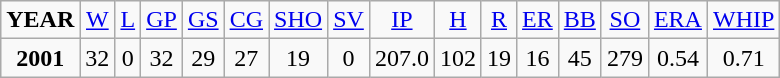<table class="wikitable" style="text-align:center;">
<tr>
<td><strong>YEAR</strong></td>
<td><a href='#'>W</a></td>
<td><a href='#'>L</a></td>
<td><a href='#'>GP</a></td>
<td><a href='#'>GS</a></td>
<td><a href='#'>CG</a></td>
<td><a href='#'>SHO</a></td>
<td><a href='#'>SV</a></td>
<td><a href='#'>IP</a></td>
<td><a href='#'>H</a></td>
<td><a href='#'>R</a></td>
<td><a href='#'>ER</a></td>
<td><a href='#'>BB</a></td>
<td><a href='#'>SO</a></td>
<td><a href='#'>ERA</a></td>
<td><a href='#'>WHIP</a></td>
</tr>
<tr>
<td><strong>2001</strong></td>
<td>32</td>
<td>0</td>
<td>32</td>
<td>29</td>
<td>27</td>
<td>19</td>
<td>0</td>
<td>207.0</td>
<td>102</td>
<td>19</td>
<td>16</td>
<td>45</td>
<td>279</td>
<td>0.54</td>
<td>0.71</td>
</tr>
</table>
